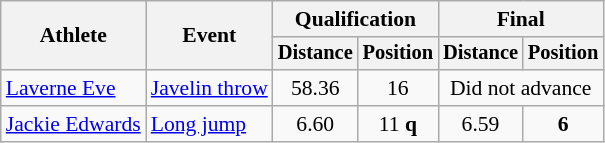<table class=wikitable style="font-size:90%">
<tr>
<th rowspan="2">Athlete</th>
<th rowspan="2">Event</th>
<th colspan="2">Qualification</th>
<th colspan="2">Final</th>
</tr>
<tr style="font-size:95%">
<th>Distance</th>
<th>Position</th>
<th>Distance</th>
<th>Position</th>
</tr>
<tr align=center>
<td align=left><a href='#'>Laverne Eve</a></td>
<td align=left><a href='#'>Javelin throw</a></td>
<td>58.36</td>
<td>16</td>
<td colspan=2>Did not advance</td>
</tr>
<tr align=center>
<td align=left><a href='#'>Jackie Edwards</a></td>
<td align=left><a href='#'>Long jump</a></td>
<td>6.60</td>
<td>11 <strong>q</strong></td>
<td>6.59</td>
<td><strong>6</strong></td>
</tr>
</table>
